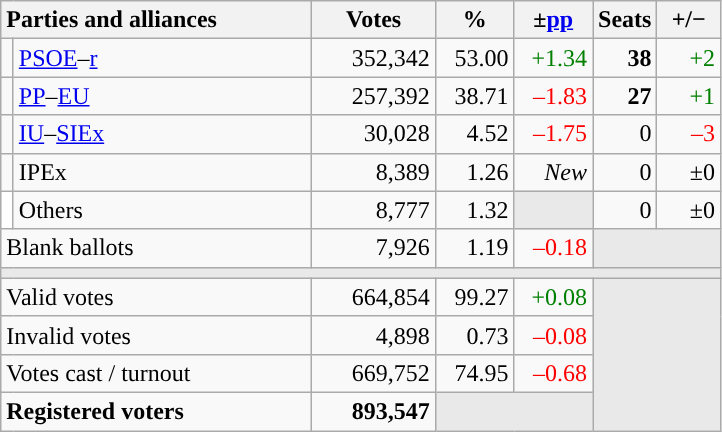<table class="wikitable" style="text-align:right;">
<tr>
<th style="text-align:left;" colspan="2" width="200">Parties and alliances</th>
<th width="75">Votes</th>
<th width="45">%</th>
<th width="45">±<a href='#'>pp</a></th>
<th width="35">Seats</th>
<th width="35">+/−</th>
</tr>
<tr>
<td width="1" style="color:inherit;background:"></td>
<td align="left"><a href='#'>PSOE</a>–<a href='#'>r</a></td>
<td>352,342</td>
<td>53.00</td>
<td style="color:green;">+1.34</td>
<td><strong>38</strong></td>
<td style="color:green;">+2</td>
</tr>
<tr>
<td style="color:inherit;background:"></td>
<td align="left"><a href='#'>PP</a>–<a href='#'>EU</a></td>
<td>257,392</td>
<td>38.71</td>
<td style="color:red;">–1.83</td>
<td><strong>27</strong></td>
<td style="color:green;">+1</td>
</tr>
<tr>
<td style="color:inherit;background:"></td>
<td align="left"><a href='#'>IU</a>–<a href='#'>SIEx</a></td>
<td>30,028</td>
<td>4.52</td>
<td style="color:red;">–1.75</td>
<td>0</td>
<td style="color:red;">–3</td>
</tr>
<tr>
<td style="color:inherit;background:"></td>
<td align="left">IPEx</td>
<td>8,389</td>
<td>1.26</td>
<td><em>New</em></td>
<td>0</td>
<td>±0</td>
</tr>
<tr>
<td bgcolor="white"></td>
<td align="left">Others</td>
<td>8,777</td>
<td>1.32</td>
<td bgcolor="#E9E9E9"></td>
<td>0</td>
<td>±0</td>
</tr>
<tr>
<td align="left" colspan="2">Blank ballots</td>
<td>7,926</td>
<td>1.19</td>
<td style="color:red;">–0.18</td>
<td bgcolor="#E9E9E9" colspan="2"></td>
</tr>
<tr>
<td colspan="7" bgcolor="#E9E9E9"></td>
</tr>
<tr>
<td align="left" colspan="2">Valid votes</td>
<td>664,854</td>
<td>99.27</td>
<td style="color:green;">+0.08</td>
<td bgcolor="#E9E9E9" colspan="2" rowspan="4"></td>
</tr>
<tr>
<td align="left" colspan="2">Invalid votes</td>
<td>4,898</td>
<td>0.73</td>
<td style="color:red;">–0.08</td>
</tr>
<tr>
<td align="left" colspan="2">Votes cast / turnout</td>
<td>669,752</td>
<td>74.95</td>
<td style="color:red;">–0.68</td>
</tr>
<tr style="font-weight:bold;">
<td align="left" colspan="2">Registered voters</td>
<td>893,547</td>
<td bgcolor="#E9E9E9" colspan="2"></td>
</tr>
</table>
